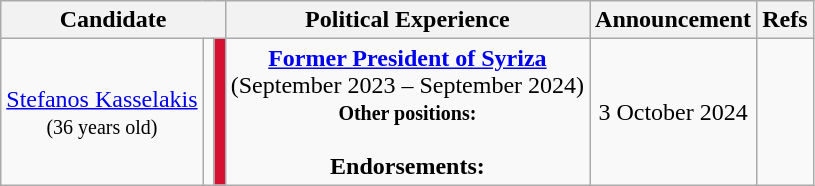<table class="wikitable" style="text-align:center;">
<tr>
<th colspan="3" width="125">Candidate</th>
<th>Political Experience</th>
<th>Announcement</th>
<th>Refs</th>
</tr>
<tr>
<td><a href='#'>Stefanos Kasselakis</a> <br><small>(36 years old)</small></td>
<td></td>
<th style="color:inherit;background:#D51030;"></th>
<td><strong><a href='#'>Former President of Syriza</a></strong><br>(September 2023 – September 2024)<br><small><strong>Other positions:</strong></small><br><br><strong>Endorsements:</strong>
</td>
<td>3 October 2024</td>
<td></td>
</tr>
</table>
